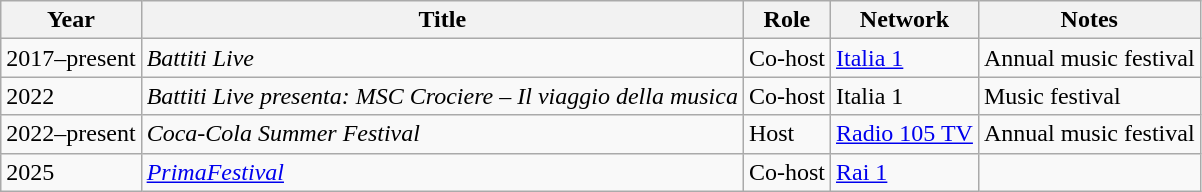<table class="wikitable sortable">
<tr>
<th>Year</th>
<th>Title</th>
<th>Role</th>
<th>Network</th>
<th class="unsortable">Notes</th>
</tr>
<tr>
<td>2017–present</td>
<td><em>Battiti Live</em></td>
<td>Co-host</td>
<td><a href='#'>Italia 1</a></td>
<td>Annual music festival</td>
</tr>
<tr>
<td>2022</td>
<td><em>Battiti Live presenta: MSC Crociere – Il viaggio della musica</em></td>
<td>Co-host</td>
<td>Italia 1</td>
<td>Music festival</td>
</tr>
<tr>
<td>2022–present</td>
<td><em>Coca-Cola Summer Festival</em></td>
<td>Host</td>
<td><a href='#'>Radio 105 TV</a></td>
<td>Annual music festival</td>
</tr>
<tr>
<td>2025</td>
<td><em><a href='#'>PrimaFestival</a></em></td>
<td>Co-host</td>
<td><a href='#'>Rai 1</a></td>
<td></td>
</tr>
</table>
